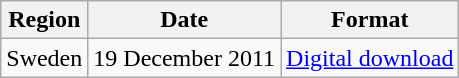<table class=wikitable>
<tr>
<th>Region</th>
<th>Date</th>
<th>Format</th>
</tr>
<tr>
<td>Sweden</td>
<td>19 December 2011</td>
<td><a href='#'>Digital download</a></td>
</tr>
</table>
